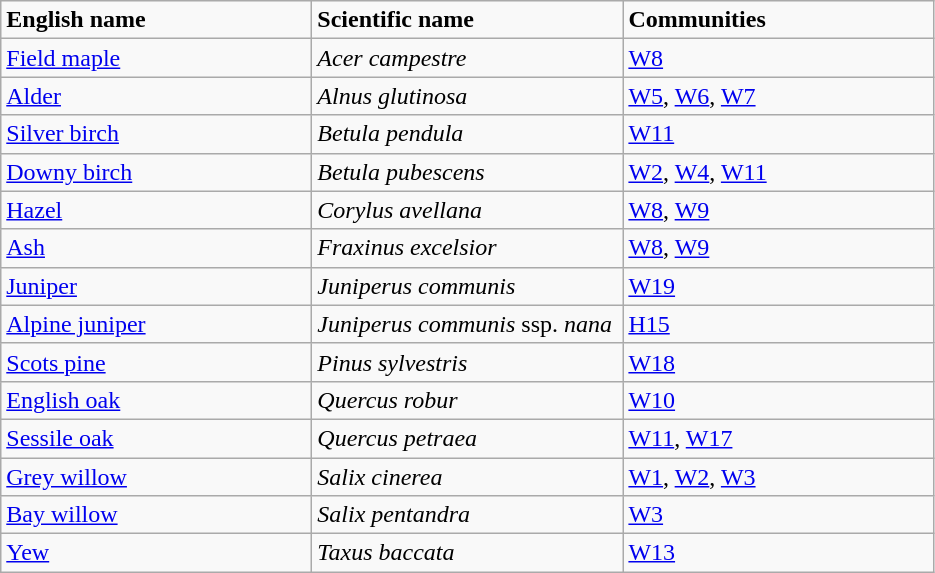<table class="wikitable">
<tr>
<td style="width:200px"><strong>English name</strong></td>
<td style="width:200px"><strong>Scientific name</strong></td>
<td style="width:200px"><strong>Communities</strong></td>
</tr>
<tr>
<td><a href='#'>Field maple</a></td>
<td><em>Acer campestre</em></td>
<td><a href='#'>W8</a></td>
</tr>
<tr>
<td><a href='#'>Alder</a></td>
<td><em>Alnus glutinosa</em></td>
<td><a href='#'>W5</a>, <a href='#'>W6</a>, <a href='#'>W7</a></td>
</tr>
<tr>
<td><a href='#'>Silver birch</a></td>
<td><em>Betula pendula</em></td>
<td><a href='#'>W11</a></td>
</tr>
<tr>
<td><a href='#'>Downy birch</a></td>
<td><em>Betula pubescens</em></td>
<td><a href='#'>W2</a>, <a href='#'>W4</a>, <a href='#'>W11</a></td>
</tr>
<tr>
<td><a href='#'>Hazel</a></td>
<td><em>Corylus avellana</em></td>
<td><a href='#'>W8</a>, <a href='#'>W9</a></td>
</tr>
<tr>
<td><a href='#'>Ash</a></td>
<td><em>Fraxinus excelsior</em></td>
<td><a href='#'>W8</a>, <a href='#'>W9</a></td>
</tr>
<tr>
<td><a href='#'>Juniper</a></td>
<td><em>Juniperus communis</em></td>
<td><a href='#'>W19</a></td>
</tr>
<tr>
<td><a href='#'>Alpine juniper</a></td>
<td><em>Juniperus communis</em> ssp. <em>nana</em></td>
<td><a href='#'>H15</a></td>
</tr>
<tr>
<td><a href='#'>Scots pine</a></td>
<td><em>Pinus sylvestris</em></td>
<td><a href='#'>W18</a></td>
</tr>
<tr>
<td><a href='#'>English oak</a></td>
<td><em>Quercus robur</em></td>
<td><a href='#'>W10</a></td>
</tr>
<tr>
<td><a href='#'>Sessile oak</a></td>
<td><em>Quercus petraea</em></td>
<td><a href='#'>W11</a>, <a href='#'>W17</a></td>
</tr>
<tr>
<td><a href='#'>Grey willow</a></td>
<td><em>Salix cinerea</em></td>
<td><a href='#'>W1</a>, <a href='#'>W2</a>, <a href='#'>W3</a></td>
</tr>
<tr>
<td><a href='#'>Bay willow</a></td>
<td><em>Salix pentandra</em></td>
<td><a href='#'>W3</a></td>
</tr>
<tr>
<td><a href='#'>Yew</a></td>
<td><em>Taxus baccata</em></td>
<td><a href='#'>W13</a></td>
</tr>
</table>
